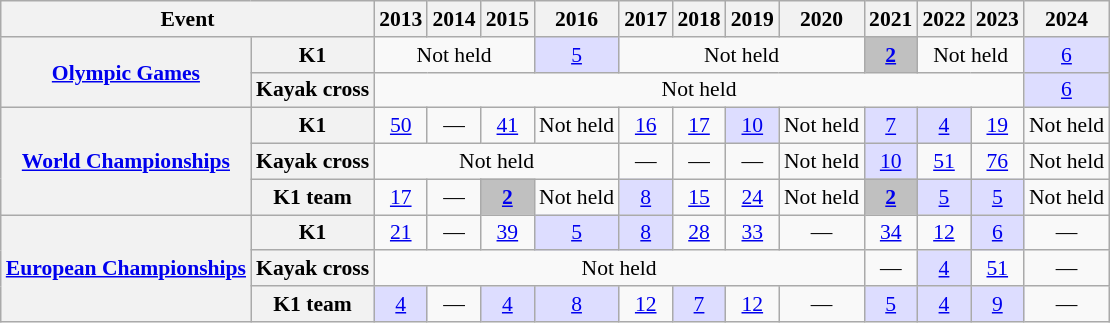<table class="wikitable plainrowheaders" style=font-size:90%>
<tr>
<th scope="col" colspan=2>Event</th>
<th scope="col">2013</th>
<th scope="col">2014</th>
<th scope="col">2015</th>
<th scope="col">2016</th>
<th scope="col">2017</th>
<th scope="col">2018</th>
<th scope="col">2019</th>
<th scope="col">2020</th>
<th scope="col">2021</th>
<th scope="col">2022</th>
<th scope="col">2023</th>
<th scope="col">2024</th>
</tr>
<tr style="text-align:center;">
<th scope="row" rowspan=2><a href='#'>Olympic Games</a></th>
<th scope="row">K1</th>
<td colspan=3>Not held</td>
<td style="background:#ddf;"><a href='#'>5</a></td>
<td colspan=4>Not held</td>
<td style="background:silver;"><a href='#'><strong>2</strong></a></td>
<td colspan=2>Not held</td>
<td style="background:#ddf;"><a href='#'>6</a></td>
</tr>
<tr style="text-align:center;">
<th scope="row">Kayak cross</th>
<td colspan=11>Not held</td>
<td style="background:#ddf;"><a href='#'>6</a></td>
</tr>
<tr style="text-align:center;">
<th scope="row" rowspan=3><a href='#'>World Championships</a></th>
<th scope="row">K1</th>
<td><a href='#'>50</a></td>
<td>—</td>
<td><a href='#'>41</a></td>
<td>Not held</td>
<td><a href='#'>16</a></td>
<td><a href='#'>17</a></td>
<td style="background:#ddf;"><a href='#'>10</a></td>
<td>Not held</td>
<td style="background:#ddf;"><a href='#'>7</a></td>
<td style="background:#ddf;"><a href='#'>4</a></td>
<td><a href='#'>19</a></td>
<td>Not held</td>
</tr>
<tr style="text-align:center;">
<th scope="row">Kayak cross</th>
<td colspan=4>Not held</td>
<td>—</td>
<td>—</td>
<td>—</td>
<td>Not held</td>
<td style="background:#ddf;"><a href='#'>10</a></td>
<td><a href='#'>51</a></td>
<td><a href='#'>76</a></td>
<td>Not held</td>
</tr>
<tr style="text-align:center;">
<th scope="row">K1 team</th>
<td><a href='#'>17</a></td>
<td>—</td>
<td style="background:silver;"><a href='#'><strong>2</strong></a></td>
<td>Not held</td>
<td style="background:#ddf;"><a href='#'>8</a></td>
<td><a href='#'>15</a></td>
<td><a href='#'>24</a></td>
<td>Not held</td>
<td style="background:silver;"><a href='#'><strong>2</strong></a></td>
<td style="background:#ddf;"><a href='#'>5</a></td>
<td style="background:#ddf;"><a href='#'>5</a></td>
<td>Not held</td>
</tr>
<tr style="text-align:center;">
<th scope="row" rowspan=3><a href='#'>European Championships</a></th>
<th scope="row">K1</th>
<td><a href='#'>21</a></td>
<td>—</td>
<td><a href='#'>39</a></td>
<td style="background:#ddf;"><a href='#'>5</a></td>
<td style="background:#ddf;"><a href='#'>8</a></td>
<td><a href='#'>28</a></td>
<td><a href='#'>33</a></td>
<td>—</td>
<td><a href='#'>34</a></td>
<td><a href='#'>12</a></td>
<td style="background:#ddf;"><a href='#'>6</a></td>
<td>—</td>
</tr>
<tr style="text-align:center;">
<th scope="row">Kayak cross</th>
<td colspan=8>Not held</td>
<td>—</td>
<td style="background:#ddf;"><a href='#'>4</a></td>
<td><a href='#'>51</a></td>
<td>—</td>
</tr>
<tr style="text-align:center;">
<th scope="row">K1 team</th>
<td style="background:#ddf;"><a href='#'>4</a></td>
<td>—</td>
<td style="background:#ddf;"><a href='#'>4</a></td>
<td style="background:#ddf;"><a href='#'>8</a></td>
<td><a href='#'>12</a></td>
<td style="background:#ddf;"><a href='#'>7</a></td>
<td><a href='#'>12</a></td>
<td>—</td>
<td style="background:#ddf;"><a href='#'>5</a></td>
<td style="background:#ddf;"><a href='#'>4</a></td>
<td style="background:#ddf;"><a href='#'>9</a></td>
<td>—</td>
</tr>
</table>
